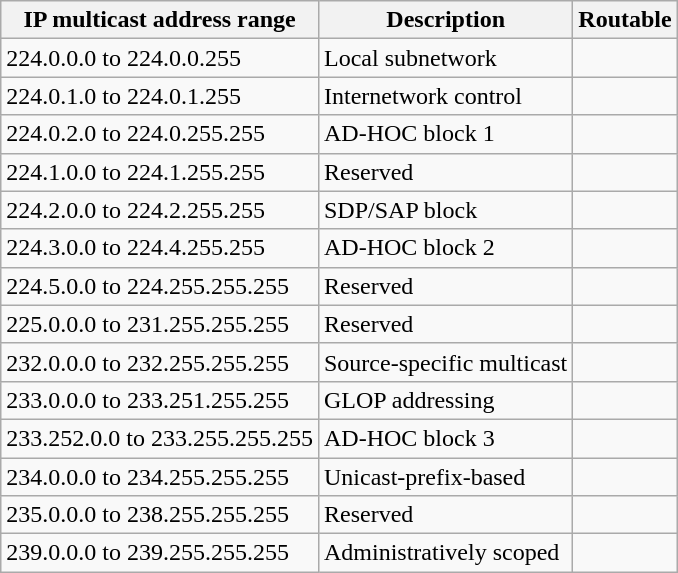<table class="wikitable">
<tr>
<th>IP multicast address range</th>
<th>Description</th>
<th>Routable</th>
</tr>
<tr>
<td>224.0.0.0 to 224.0.0.255</td>
<td>Local subnetwork</td>
<td></td>
</tr>
<tr>
<td>224.0.1.0 to 224.0.1.255</td>
<td>Internetwork control</td>
<td></td>
</tr>
<tr>
<td>224.0.2.0 to 224.0.255.255</td>
<td>AD-HOC block 1</td>
<td></td>
</tr>
<tr>
<td>224.1.0.0 to 224.1.255.255</td>
<td>Reserved</td>
<td></td>
</tr>
<tr>
<td>224.2.0.0 to 224.2.255.255</td>
<td>SDP/SAP block</td>
<td></td>
</tr>
<tr>
<td>224.3.0.0 to 224.4.255.255</td>
<td>AD-HOC block 2</td>
<td></td>
</tr>
<tr>
<td>224.5.0.0 to 224.255.255.255</td>
<td>Reserved</td>
<td></td>
</tr>
<tr>
<td>225.0.0.0 to 231.255.255.255</td>
<td>Reserved</td>
<td></td>
</tr>
<tr>
<td>232.0.0.0 to 232.255.255.255</td>
<td>Source-specific multicast</td>
<td></td>
</tr>
<tr>
<td>233.0.0.0 to 233.251.255.255</td>
<td>GLOP addressing</td>
<td></td>
</tr>
<tr>
<td>233.252.0.0 to 233.255.255.255</td>
<td>AD-HOC block 3</td>
<td></td>
</tr>
<tr>
<td>234.0.0.0 to 234.255.255.255</td>
<td>Unicast-prefix-based</td>
<td></td>
</tr>
<tr>
<td>235.0.0.0 to 238.255.255.255</td>
<td>Reserved</td>
<td></td>
</tr>
<tr>
<td>239.0.0.0 to 239.255.255.255</td>
<td>Administratively scoped</td>
<td></td>
</tr>
</table>
